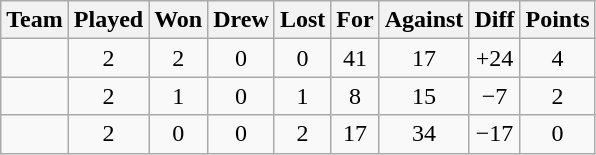<table class="wikitable" style="text-align:center">
<tr>
<th>Team</th>
<th>Played</th>
<th>Won</th>
<th>Drew</th>
<th>Lost</th>
<th>For</th>
<th>Against</th>
<th>Diff</th>
<th>Points</th>
</tr>
<tr>
<td align=left></td>
<td>2</td>
<td>2</td>
<td>0</td>
<td>0</td>
<td>41</td>
<td>17</td>
<td>+24</td>
<td>4</td>
</tr>
<tr>
<td align=left></td>
<td>2</td>
<td>1</td>
<td>0</td>
<td>1</td>
<td>8</td>
<td>15</td>
<td>−7</td>
<td>2</td>
</tr>
<tr>
<td align=left></td>
<td>2</td>
<td>0</td>
<td>0</td>
<td>2</td>
<td>17</td>
<td>34</td>
<td>−17</td>
<td>0</td>
</tr>
</table>
